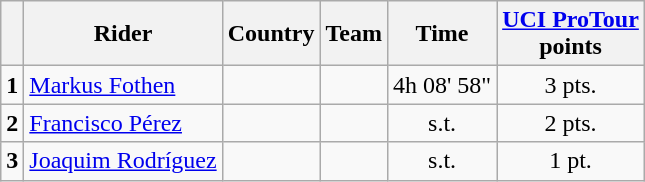<table class="wikitable">
<tr>
<th></th>
<th>Rider</th>
<th>Country</th>
<th>Team</th>
<th>Time</th>
<th><a href='#'>UCI ProTour</a><br>points</th>
</tr>
<tr>
<td><strong>1</strong></td>
<td><a href='#'>Markus Fothen</a></td>
<td></td>
<td></td>
<td align=center>4h 08' 58"</td>
<td align=center>3 pts.</td>
</tr>
<tr>
<td><strong>2</strong></td>
<td><a href='#'>Francisco Pérez</a></td>
<td></td>
<td></td>
<td align=center>s.t.</td>
<td align=center>2 pts.</td>
</tr>
<tr>
<td><strong>3</strong></td>
<td><a href='#'>Joaquim Rodríguez</a></td>
<td></td>
<td></td>
<td align=center>s.t.</td>
<td align=center>1 pt.</td>
</tr>
</table>
